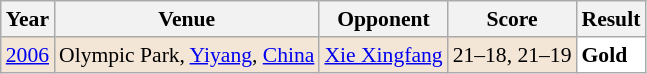<table class="sortable wikitable" style="font-size: 90%">
<tr>
<th>Year</th>
<th>Venue</th>
<th>Opponent</th>
<th>Score</th>
<th>Result</th>
</tr>
<tr style="background:#F3E6D7">
<td align="center"><a href='#'>2006</a></td>
<td align="left">Olympic Park, <a href='#'>Yiyang</a>, <a href='#'>China</a></td>
<td align="left"> <a href='#'>Xie Xingfang</a></td>
<td align="left">21–18, 21–19</td>
<td style="text-align:left; background:white"> <strong>Gold</strong></td>
</tr>
</table>
